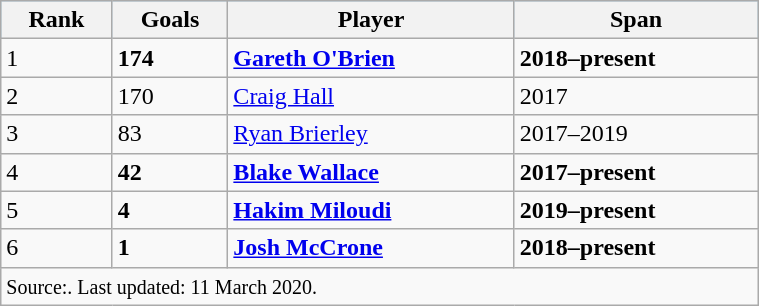<table class="wikitable" style="width:40%;">
<tr style="background:#87cefa;">
<th>Rank</th>
<th>Goals</th>
<th>Player</th>
<th>Span</th>
</tr>
<tr>
<td>1</td>
<td><strong>174</strong></td>
<td> <strong><a href='#'>Gareth O'Brien</a></strong></td>
<td><strong>2018–present</strong></td>
</tr>
<tr>
<td>2</td>
<td>170</td>
<td> <a href='#'>Craig Hall</a></td>
<td>2017</td>
</tr>
<tr>
<td>3</td>
<td>83</td>
<td> <a href='#'>Ryan Brierley</a></td>
<td>2017–2019</td>
</tr>
<tr>
<td>4</td>
<td><strong>42</strong></td>
<td> <strong><a href='#'>Blake Wallace</a></strong></td>
<td><strong>2017–present</strong></td>
</tr>
<tr>
<td>5</td>
<td><strong>4</strong></td>
<td> <strong><a href='#'>Hakim Miloudi</a></strong></td>
<td><strong>2019–present</strong></td>
</tr>
<tr>
<td>6</td>
<td><strong>1</strong></td>
<td> <strong><a href='#'>Josh McCrone</a></strong></td>
<td><strong>2018–present</strong></td>
</tr>
<tr>
<td colspan=4><small>Source:. Last updated: 11 March 2020.</small></td>
</tr>
</table>
